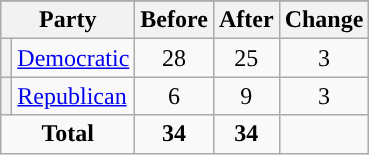<table class="wikitable" style="text-align:center;">
<tr>
</tr>
<tr>
<th colspan=2>Party</th>
<th>Before</th>
<th>After</th>
<th>Change</th>
</tr>
<tr>
<th style="background-color:"></th>
<td style="text-align:left;"><a href='#'>Democratic</a></td>
<td>28</td>
<td>25</td>
<td> 3</td>
</tr>
<tr>
<th style="background-color:"></th>
<td style="text-align:left;"><a href='#'>Republican</a></td>
<td>6</td>
<td>9</td>
<td> 3</td>
</tr>
<tr>
<td colspan=2><strong>Total</strong></td>
<td><strong>34</strong></td>
<td><strong>34</strong></td>
<td></td>
</tr>
</table>
